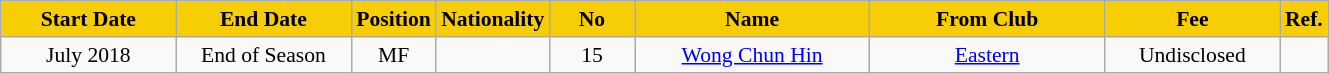<table class="wikitable" style="text-align:center; font-size:90%">
<tr>
<th style="background:#f7cd06; color:#000000; width:110px;">Start Date</th>
<th style="background:#f7cd06; color:#000000; width:110px;">End Date</th>
<th style="background:#f7cd06; color:#000000; width:50px;">Position</th>
<th style="background:#f7cd06; color:#000000; width:50px;">Nationality</th>
<th style="background:#f7cd06; color:#000000; width:50px;">No</th>
<th style="background:#f7cd06; color:#000000; width:150px;">Name</th>
<th style="background:#f7cd06; color:#000000; width:150px;">From Club</th>
<th style="background:#f7cd06; color:#000000; width:110px;">Fee</th>
<th style="background:#f7cd06; color:#000000; width:25px;">Ref.</th>
</tr>
<tr>
<td>July 2018</td>
<td>End of Season</td>
<td>MF</td>
<td></td>
<td>15</td>
<td><a href='#'>Wong Chun Hin</a></td>
<td><a href='#'>Eastern</a></td>
<td>Undisclosed</td>
<td></td>
</tr>
</table>
